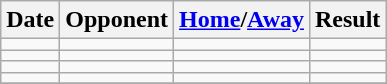<table class="wikitable">
<tr>
<th>Date</th>
<th>Opponent</th>
<th><a href='#'>Home</a>/<a href='#'>Away</a></th>
<th>Result</th>
</tr>
<tr>
<td></td>
<td></td>
<td></td>
<td></td>
</tr>
<tr>
<td></td>
<td></td>
<td></td>
<td></td>
</tr>
<tr>
<td></td>
<td></td>
<td></td>
<td></td>
</tr>
<tr>
<td></td>
<td></td>
<td></td>
<td></td>
</tr>
<tr>
</tr>
</table>
